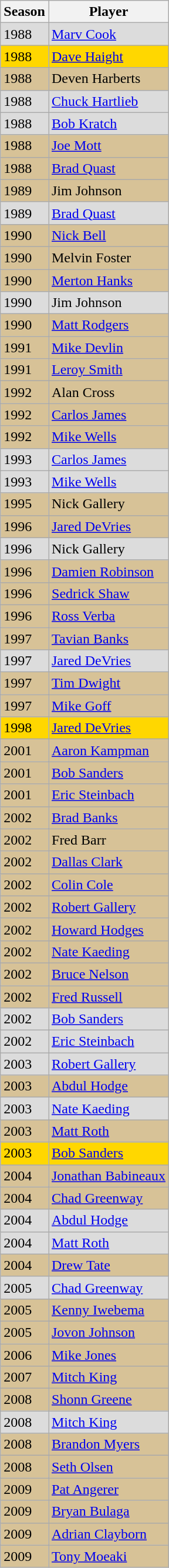<table class="wikitable" style="float:left; margin-right:1em;">
<tr>
<th>Season</th>
<th>Player</th>
</tr>
<tr style="background: #dcdcdc;">
<td>1988</td>
<td><a href='#'>Marv Cook</a></td>
</tr>
<tr style="background: #FFD700;">
<td>1988</td>
<td><a href='#'>Dave Haight</a></td>
</tr>
<tr style="background: #d7c297;">
<td>1988</td>
<td>Deven Harberts</td>
</tr>
<tr style="background: #dcdcdc;">
<td>1988</td>
<td><a href='#'>Chuck Hartlieb</a></td>
</tr>
<tr style="background: #dcdcdc;">
<td>1988</td>
<td><a href='#'>Bob Kratch</a></td>
</tr>
<tr style="background: #d7c297;">
<td>1988</td>
<td><a href='#'>Joe Mott</a></td>
</tr>
<tr style="background: #d7c297;">
<td>1988</td>
<td><a href='#'>Brad Quast</a></td>
</tr>
<tr style="background: #d7c297;">
<td>1989</td>
<td>Jim Johnson</td>
</tr>
<tr style="background: #dcdcdc;">
<td>1989</td>
<td><a href='#'>Brad Quast</a></td>
</tr>
<tr style="background: #d7c297;">
<td>1990</td>
<td><a href='#'>Nick Bell</a></td>
</tr>
<tr style="background: #d7c297;">
<td>1990</td>
<td>Melvin Foster</td>
</tr>
<tr style="background: #d7c297;">
<td>1990</td>
<td><a href='#'>Merton Hanks</a></td>
</tr>
<tr style="background: #dcdcdc;">
<td>1990</td>
<td>Jim Johnson</td>
</tr>
<tr style="background: #d7c297;">
<td>1990</td>
<td><a href='#'>Matt Rodgers</a></td>
</tr>
<tr style="background: #d7c297;">
<td>1991</td>
<td><a href='#'>Mike Devlin</a></td>
</tr>
<tr style="background: #d7c297;">
<td>1991</td>
<td><a href='#'>Leroy Smith</a></td>
</tr>
<tr style="background: #d7c297;">
<td>1992</td>
<td>Alan Cross</td>
</tr>
<tr style="background: #d7c297;">
<td>1992</td>
<td><a href='#'>Carlos James</a></td>
</tr>
<tr style="background: #d7c297;">
<td>1992</td>
<td><a href='#'>Mike Wells</a></td>
</tr>
<tr style="background: #dcdcdc;">
<td>1993</td>
<td><a href='#'>Carlos James</a></td>
</tr>
<tr style="background: #dcdcdc;">
<td>1993</td>
<td><a href='#'>Mike Wells</a></td>
</tr>
<tr style="background: #d7c297;">
<td>1995</td>
<td>Nick Gallery</td>
</tr>
<tr style="background: #d7c297;">
<td>1996</td>
<td><a href='#'>Jared DeVries</a></td>
</tr>
<tr style="background: #dcdcdc;">
<td>1996</td>
<td>Nick Gallery</td>
</tr>
<tr style="background: #d7c297;">
<td>1996</td>
<td><a href='#'>Damien Robinson</a></td>
</tr>
<tr style="background: #d7c297;">
<td>1996</td>
<td><a href='#'>Sedrick Shaw</a></td>
</tr>
<tr style="background: #d7c297;">
<td>1996</td>
<td><a href='#'>Ross Verba</a></td>
</tr>
<tr style="background: #d7c297;">
<td>1997</td>
<td><a href='#'>Tavian Banks</a></td>
</tr>
<tr style="background: #dcdcdc;">
<td>1997</td>
<td><a href='#'>Jared DeVries</a></td>
</tr>
<tr style="background: #d7c297;">
<td>1997</td>
<td><a href='#'>Tim Dwight</a></td>
</tr>
<tr style="background: #d7c297;">
<td>1997</td>
<td><a href='#'>Mike Goff</a></td>
</tr>
<tr style="background: #FFD700;">
<td>1998</td>
<td><a href='#'>Jared DeVries</a></td>
</tr>
<tr style="background: #d7c297;">
<td>2001</td>
<td><a href='#'>Aaron Kampman</a></td>
</tr>
<tr style="background: #d7c297;">
<td>2001</td>
<td><a href='#'>Bob Sanders</a></td>
</tr>
<tr style="background: #d7c297;">
<td>2001</td>
<td><a href='#'>Eric Steinbach</a></td>
</tr>
<tr style="background: #d7c297;">
<td>2002</td>
<td><a href='#'>Brad Banks</a></td>
</tr>
<tr style="background: #d7c297;">
<td>2002</td>
<td>Fred Barr</td>
</tr>
<tr style="background: #d7c297;">
<td>2002</td>
<td><a href='#'>Dallas Clark</a></td>
</tr>
<tr style="background: #d7c297;">
<td>2002</td>
<td><a href='#'>Colin Cole</a></td>
</tr>
<tr style="background: #d7c297;">
<td>2002</td>
<td><a href='#'>Robert Gallery</a></td>
</tr>
<tr style="background: #d7c297;">
<td>2002</td>
<td><a href='#'>Howard Hodges</a></td>
</tr>
<tr style="background: #d7c297;">
<td>2002</td>
<td><a href='#'>Nate Kaeding</a></td>
</tr>
<tr style="background: #d7c297;">
<td>2002</td>
<td><a href='#'>Bruce Nelson</a></td>
</tr>
<tr style="background: #d7c297;">
<td>2002</td>
<td><a href='#'>Fred Russell</a></td>
</tr>
<tr style="background: #dcdcdc;">
<td>2002</td>
<td><a href='#'>Bob Sanders</a></td>
</tr>
<tr style="background: #dcdcdc;">
<td>2002</td>
<td><a href='#'>Eric Steinbach</a></td>
</tr>
<tr style="background: #dcdcdc;">
<td>2003</td>
<td><a href='#'>Robert Gallery</a></td>
</tr>
<tr style="background: #d7c297;">
<td>2003</td>
<td><a href='#'>Abdul Hodge</a></td>
</tr>
<tr style="background: #dcdcdc;">
<td>2003</td>
<td><a href='#'>Nate Kaeding</a></td>
</tr>
<tr style="background: #d7c297;">
<td>2003</td>
<td><a href='#'>Matt Roth</a></td>
</tr>
<tr style="background: #FFD700;">
<td>2003</td>
<td><a href='#'>Bob Sanders</a></td>
</tr>
<tr style="background: #d7c297;">
<td>2004</td>
<td><a href='#'>Jonathan Babineaux</a></td>
</tr>
<tr style="background: #d7c297;">
<td>2004</td>
<td><a href='#'>Chad Greenway</a></td>
</tr>
<tr style="background: #dcdcdc;">
<td>2004</td>
<td><a href='#'>Abdul Hodge</a></td>
</tr>
<tr style="background: #dcdcdc;">
<td>2004</td>
<td><a href='#'>Matt Roth</a></td>
</tr>
<tr style="background: #d7c297;">
<td>2004</td>
<td><a href='#'>Drew Tate</a></td>
</tr>
<tr style="background: #dcdcdc;">
<td>2005</td>
<td><a href='#'>Chad Greenway</a></td>
</tr>
<tr style="background: #d7c297;">
<td>2005</td>
<td><a href='#'>Kenny Iwebema</a></td>
</tr>
<tr style="background: #d7c297;">
<td>2005</td>
<td><a href='#'>Jovon Johnson</a></td>
</tr>
<tr style="background: #d7c297;">
<td>2006</td>
<td><a href='#'>Mike Jones</a></td>
</tr>
<tr style="background: #d7c297;">
<td>2007</td>
<td><a href='#'>Mitch King</a></td>
</tr>
<tr style="background: #d7c297;">
<td>2008</td>
<td><a href='#'>Shonn Greene</a></td>
</tr>
<tr style="background: #dcdcdc;">
<td>2008</td>
<td><a href='#'>Mitch King</a></td>
</tr>
<tr style="background: #d7c297;">
<td>2008</td>
<td><a href='#'>Brandon Myers</a></td>
</tr>
<tr style="background: #d7c297;">
<td>2008</td>
<td><a href='#'>Seth Olsen</a></td>
</tr>
<tr style="background: #d7c297;">
<td>2009</td>
<td><a href='#'>Pat Angerer</a></td>
</tr>
<tr style="background: #d7c297;">
<td>2009</td>
<td><a href='#'>Bryan Bulaga</a></td>
</tr>
<tr style="background: #d7c297;">
<td>2009</td>
<td><a href='#'>Adrian Clayborn</a></td>
</tr>
<tr style="background: #d7c297;">
<td>2009</td>
<td><a href='#'>Tony Moeaki</a></td>
</tr>
</table>
